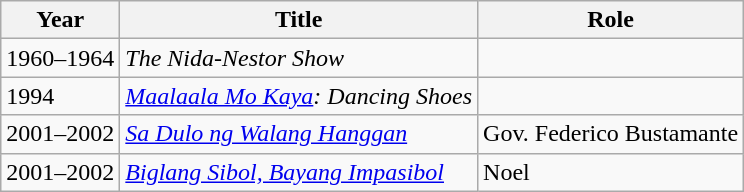<table class="wikitable">
<tr>
<th>Year</th>
<th>Title</th>
<th>Role</th>
</tr>
<tr>
<td>1960–1964</td>
<td><em>The Nida-Nestor Show</em></td>
<td></td>
</tr>
<tr>
<td>1994</td>
<td><em><a href='#'>Maalaala Mo Kaya</a>: Dancing Shoes</em></td>
<td></td>
</tr>
<tr>
<td>2001–2002</td>
<td><em><a href='#'>Sa Dulo ng Walang Hanggan</a></em></td>
<td>Gov. Federico Bustamante</td>
</tr>
<tr>
<td>2001–2002</td>
<td><em><a href='#'>Biglang Sibol, Bayang Impasibol</a></em></td>
<td>Noel</td>
</tr>
</table>
